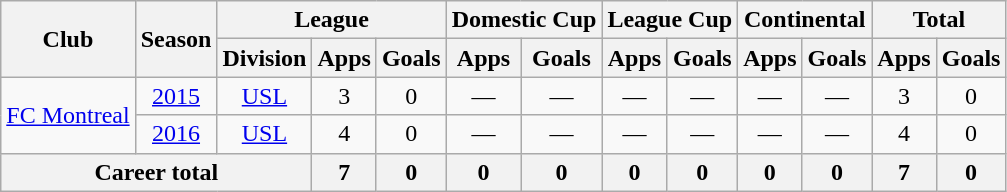<table class="wikitable" style="text-align: center;">
<tr>
<th rowspan="2">Club</th>
<th rowspan="2">Season</th>
<th colspan="3">League</th>
<th colspan="2">Domestic Cup</th>
<th colspan="2">League Cup</th>
<th colspan="2">Continental</th>
<th colspan="2">Total</th>
</tr>
<tr>
<th>Division</th>
<th>Apps</th>
<th>Goals</th>
<th>Apps</th>
<th>Goals</th>
<th>Apps</th>
<th>Goals</th>
<th>Apps</th>
<th>Goals</th>
<th>Apps</th>
<th>Goals</th>
</tr>
<tr>
<td rowspan="2"><a href='#'>FC Montreal</a></td>
<td><a href='#'>2015</a></td>
<td><a href='#'>USL</a></td>
<td>3</td>
<td>0</td>
<td>—</td>
<td>—</td>
<td>—</td>
<td>—</td>
<td>—</td>
<td>—</td>
<td>3</td>
<td>0</td>
</tr>
<tr>
<td><a href='#'>2016</a></td>
<td><a href='#'>USL</a></td>
<td>4</td>
<td>0</td>
<td>—</td>
<td>—</td>
<td>—</td>
<td>—</td>
<td>—</td>
<td>—</td>
<td>4</td>
<td>0</td>
</tr>
<tr>
<th colspan="3">Career total</th>
<th>7</th>
<th>0</th>
<th>0</th>
<th>0</th>
<th>0</th>
<th>0</th>
<th>0</th>
<th>0</th>
<th>7</th>
<th>0</th>
</tr>
</table>
